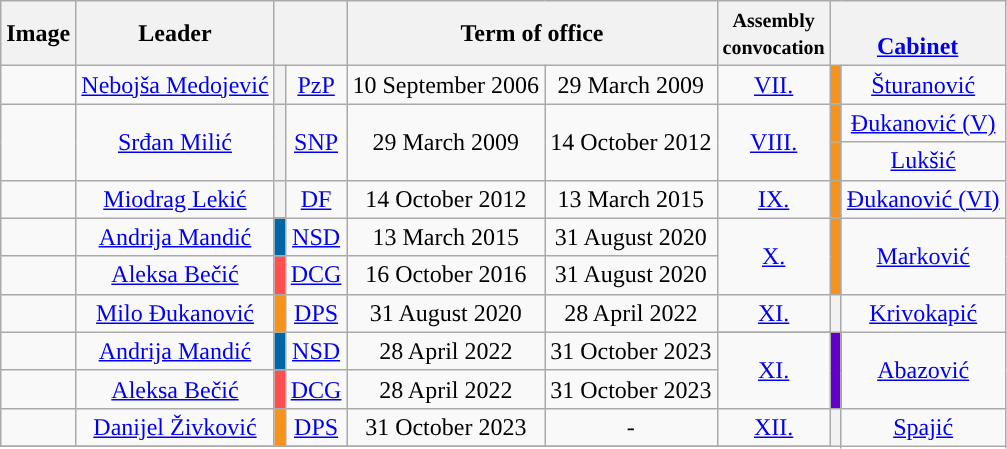<table class="wikitable" style="text-align:center;">
<tr>
<th>Image</th>
<th>Leader<br></th>
<th colspan=2></th>
<th colspan=2>Term of office</th>
<th><small>Assembly<br>convocation</small></th>
<th colspan=2><a href='#'><br>Cabinet</a></th>
</tr>
<tr>
<td rowspan=2></td>
<td rowspan=2><a href='#'>Nebojša Medojević</a><br></td>
<th rowspan=2 style="background:"></th>
<td rowspan=2><a href='#'>PzP</a></td>
<td rowspan=2>10 September 2006</td>
<td rowspan=2>29 March 2009</td>
<td rowspan=2><a href='#'>VII.<br></a></td>
<th style="background:#F6931D; color:white;"></th>
<td><a href='#'>Šturanović</a></td>
</tr>
<tr>
<th rowspan=2 style="background:#F6931D; color:white;"></th>
<td rowspan=2><a href='#'>Đukanović (V)</a></td>
</tr>
<tr>
<td rowspan=2></td>
<td rowspan=2><a href='#'>Srđan Milić</a><br></td>
<th rowspan=2 style="background:"></th>
<td rowspan=2><a href='#'>SNP</a></td>
<td rowspan=2>29 March 2009</td>
<td rowspan=2>14 October 2012</td>
<td rowspan=2><a href='#'>VIII.<br></a></td>
</tr>
<tr>
<th style="background:#F6931D; color:white;"></th>
<td><a href='#'>Lukšić</a></td>
</tr>
<tr>
<td></td>
<td><a href='#'>Miodrag Lekić</a><br></td>
<th style="background:"></th>
<td><a href='#'>DF</a></td>
<td>14 October 2012</td>
<td>13 March 2015</td>
<td rowspan=2><a href='#'>IX.<br></a></td>
<th rowspan=2 style="background:#F6931D; color:white;"></th>
<td rowspan=2><a href='#'>Đukanović (VI)</a></td>
</tr>
<tr>
<td rowspan=2></td>
<td rowspan=2><a href='#'>Andrija Mandić</a><br></td>
<th rowspan=2 style="background:#0067A5; color:white;"></th>
<td rowspan=2><a href='#'>NSD</a><br></td>
<td rowspan=2>13 March 2015</td>
<td rowspan=2>31 August 2020</td>
</tr>
<tr>
<td rowspan=2><a href='#'>X.<br></a></td>
<th rowspan=2  style="background:#F6931D; color:white;"></th>
<td rowspan=2><a href='#'>Marković</a></td>
</tr>
<tr>
<td></td>
<td><a href='#'>Aleksa Bečić</a><br></td>
<th style="background:#ff5050; color:white;"></th>
<td><a href='#'>DCG</a></td>
<td>16 October 2016</td>
<td>31 August 2020</td>
</tr>
<tr>
<td></td>
<td><a href='#'>Milo Đukanović</a><br></td>
<th style="background:#F6931D; color:white;"></th>
<td><a href='#'>DPS</a></td>
<td>31 August 2020</td>
<td>28 April 2022</td>
<td><a href='#'>XI.<br></a></td>
<th rowspan=2 style="background:"></th>
<td rowspan=2><a href='#'>Krivokapić</a></td>
</tr>
<tr>
<td rowspan=2></td>
<td rowspan=2><a href='#'>Andrija Mandić</a><br></td>
<th rowspan=2 style="background:#0067A5; color:white;"></th>
<td rowspan=2><a href='#'>NSD</a><br></td>
<td rowspan=2>28 April 2022</td>
<td rowspan=2>31 October 2023</td>
</tr>
<tr>
<td rowspan=2><a href='#'>XI.<br></a></td>
<th rowspan=2  style="background:#6200c9; color:white;"></th>
<td rowspan=2><a href='#'>Abazović</a></td>
</tr>
<tr>
<td></td>
<td><a href='#'>Aleksa Bečić</a><br></td>
<th style="background:#ff5050; color:white;"></th>
<td><a href='#'>DCG</a></td>
<td>28 April 2022</td>
<td>31 October 2023</td>
</tr>
<tr>
<td></td>
<td><a href='#'>Danijel Živković</a><br></td>
<th style="background:#F6931D; color:white;"></th>
<td><a href='#'>DPS</a></td>
<td>31 October 2023</td>
<td>-</td>
<td><a href='#'>XII.<br></a></td>
<th rowspan=2 style="background:"></th>
<td rowspan=2><a href='#'>Spajić</a></td>
</tr>
<tr>
</tr>
</table>
